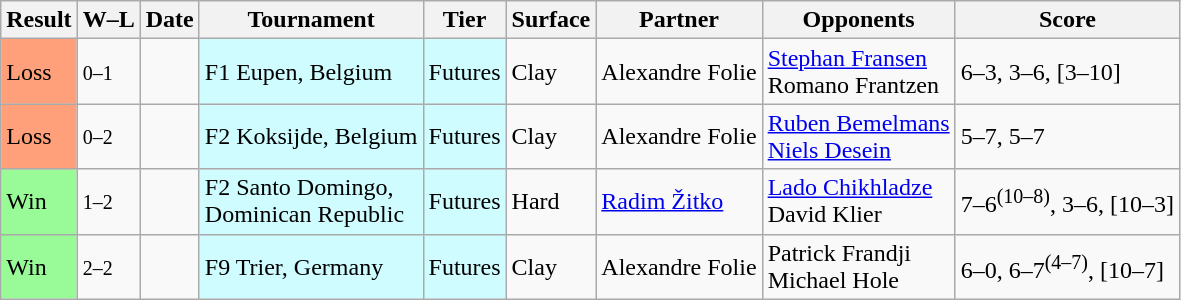<table class="sortable wikitable">
<tr>
<th>Result</th>
<th class=unsortable>W–L</th>
<th>Date</th>
<th>Tournament</th>
<th>Tier</th>
<th>Surface</th>
<th>Partner</th>
<th>Opponents</th>
<th class=unsortable>Score</th>
</tr>
<tr>
<td bgcolor=ffa07a>Loss</td>
<td><small>0–1</small></td>
<td></td>
<td style="background:#cffcff;">F1 Eupen, Belgium</td>
<td style="background:#cffcff;">Futures</td>
<td>Clay</td>
<td> Alexandre Folie</td>
<td> <a href='#'>Stephan Fransen</a> <br> Romano Frantzen</td>
<td>6–3, 3–6, [3–10]</td>
</tr>
<tr>
<td bgcolor=ffa07a>Loss</td>
<td><small>0–2</small></td>
<td></td>
<td style="background:#cffcff;">F2 Koksijde, Belgium</td>
<td style="background:#cffcff;">Futures</td>
<td>Clay</td>
<td> Alexandre Folie</td>
<td> <a href='#'>Ruben Bemelmans</a> <br> <a href='#'>Niels Desein</a></td>
<td>5–7, 5–7</td>
</tr>
<tr>
<td bgcolor=98fb98>Win</td>
<td><small>1–2</small></td>
<td></td>
<td style="background:#cffcff;">F2 Santo Domingo,<br>Dominican Republic</td>
<td style="background:#cffcff;">Futures</td>
<td>Hard</td>
<td> <a href='#'>Radim Žitko</a></td>
<td> <a href='#'>Lado Chikhladze</a> <br> David Klier</td>
<td>7–6<sup>(10–8)</sup>, 3–6, [10–3]</td>
</tr>
<tr>
<td bgcolor=98fb98>Win</td>
<td><small>2–2</small></td>
<td></td>
<td style="background:#cffcff;">F9 Trier, Germany</td>
<td style="background:#cffcff;">Futures</td>
<td>Clay</td>
<td> Alexandre Folie</td>
<td> Patrick Frandji <br> Michael Hole</td>
<td>6–0, 6–7<sup>(4–7)</sup>, [10–7]</td>
</tr>
</table>
